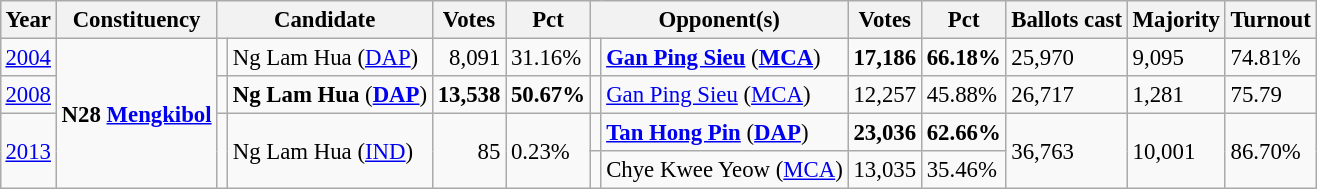<table class="wikitable" style="margin:0.5em ; font-size:95%">
<tr>
<th>Year</th>
<th>Constituency</th>
<th colspan=2>Candidate</th>
<th>Votes</th>
<th>Pct</th>
<th colspan=2>Opponent(s)</th>
<th>Votes</th>
<th>Pct</th>
<th>Ballots cast</th>
<th>Majority</th>
<th>Turnout</th>
</tr>
<tr>
<td><a href='#'>2004</a></td>
<td rowspan="4"><strong>N28 <a href='#'>Mengkibol</a></strong></td>
<td></td>
<td>Ng Lam Hua (<a href='#'>DAP</a>)</td>
<td align=right>8,091</td>
<td>31.16%</td>
<td></td>
<td><strong><a href='#'>Gan Ping Sieu</a></strong> (<a href='#'><strong>MCA</strong></a>)</td>
<td align=right><strong>17,186</strong></td>
<td><strong>66.18%</strong></td>
<td>25,970</td>
<td>9,095</td>
<td>74.81%</td>
</tr>
<tr>
<td><a href='#'>2008</a></td>
<td></td>
<td><strong>Ng Lam Hua</strong> (<a href='#'><strong>DAP</strong></a>)</td>
<td align=right><strong>13,538</strong></td>
<td><strong>50.67%</strong></td>
<td></td>
<td><a href='#'>Gan Ping Sieu</a> (<a href='#'>MCA</a>)</td>
<td>12,257</td>
<td>45.88%</td>
<td>26,717</td>
<td>1,281</td>
<td>75.79</td>
</tr>
<tr>
<td rowspan="2"><a href='#'>2013</a></td>
<td rowspan="2" ></td>
<td rowspan="2">Ng Lam Hua (<a href='#'>IND</a>)</td>
<td rowspan="2" align=right>85</td>
<td rowspan="2">0.23%</td>
<td></td>
<td><strong><a href='#'>Tan Hong Pin</a></strong> (<a href='#'><strong>DAP</strong></a>)</td>
<td align=right><strong>23,036</strong></td>
<td><strong>62.66%</strong></td>
<td rowspan="2">36,763</td>
<td rowspan="2">10,001</td>
<td rowspan="2">86.70%</td>
</tr>
<tr>
<td></td>
<td>Chye Kwee Yeow (<a href='#'>MCA</a>)</td>
<td align=right>13,035</td>
<td>35.46%</td>
</tr>
</table>
